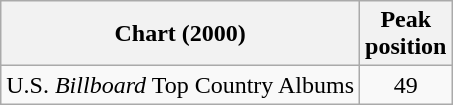<table class="wikitable">
<tr>
<th>Chart (2000)</th>
<th>Peak<br>position</th>
</tr>
<tr>
<td>U.S. <em>Billboard</em> Top Country Albums</td>
<td align="center">49</td>
</tr>
</table>
